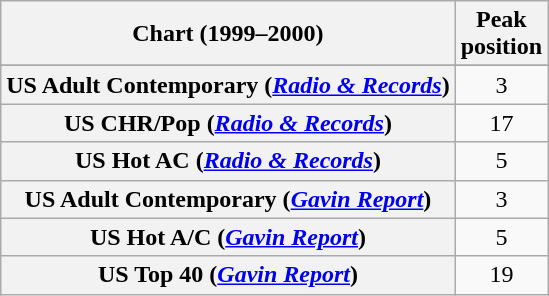<table class="wikitable sortable plainrowheaders" style="text-align:center">
<tr>
<th scope="col">Chart (1999–2000)</th>
<th scope="col">Peak<br>position</th>
</tr>
<tr>
</tr>
<tr>
</tr>
<tr>
</tr>
<tr>
</tr>
<tr>
</tr>
<tr>
</tr>
<tr>
<th scope="row">US Adult Contemporary (<em><a href='#'>Radio & Records</a></em>)</th>
<td>3</td>
</tr>
<tr>
<th scope="row">US CHR/Pop (<em><a href='#'>Radio & Records</a></em>)</th>
<td>17</td>
</tr>
<tr>
<th scope="row">US Hot AC (<em><a href='#'>Radio & Records</a></em>)</th>
<td>5</td>
</tr>
<tr>
<th scope="row">US Adult Contemporary (<em><a href='#'>Gavin Report</a></em>)</th>
<td>3</td>
</tr>
<tr>
<th scope="row">US Hot A/C (<em><a href='#'>Gavin Report</a></em>)</th>
<td>5</td>
</tr>
<tr>
<th scope="row">US Top 40 (<em><a href='#'>Gavin Report</a></em>)</th>
<td>19</td>
</tr>
</table>
